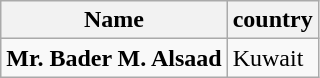<table class="wikitable">
<tr>
<th>Name</th>
<th>country</th>
</tr>
<tr>
<td><strong>Mr. Bader M. Alsaad</strong></td>
<td>Kuwait</td>
</tr>
</table>
